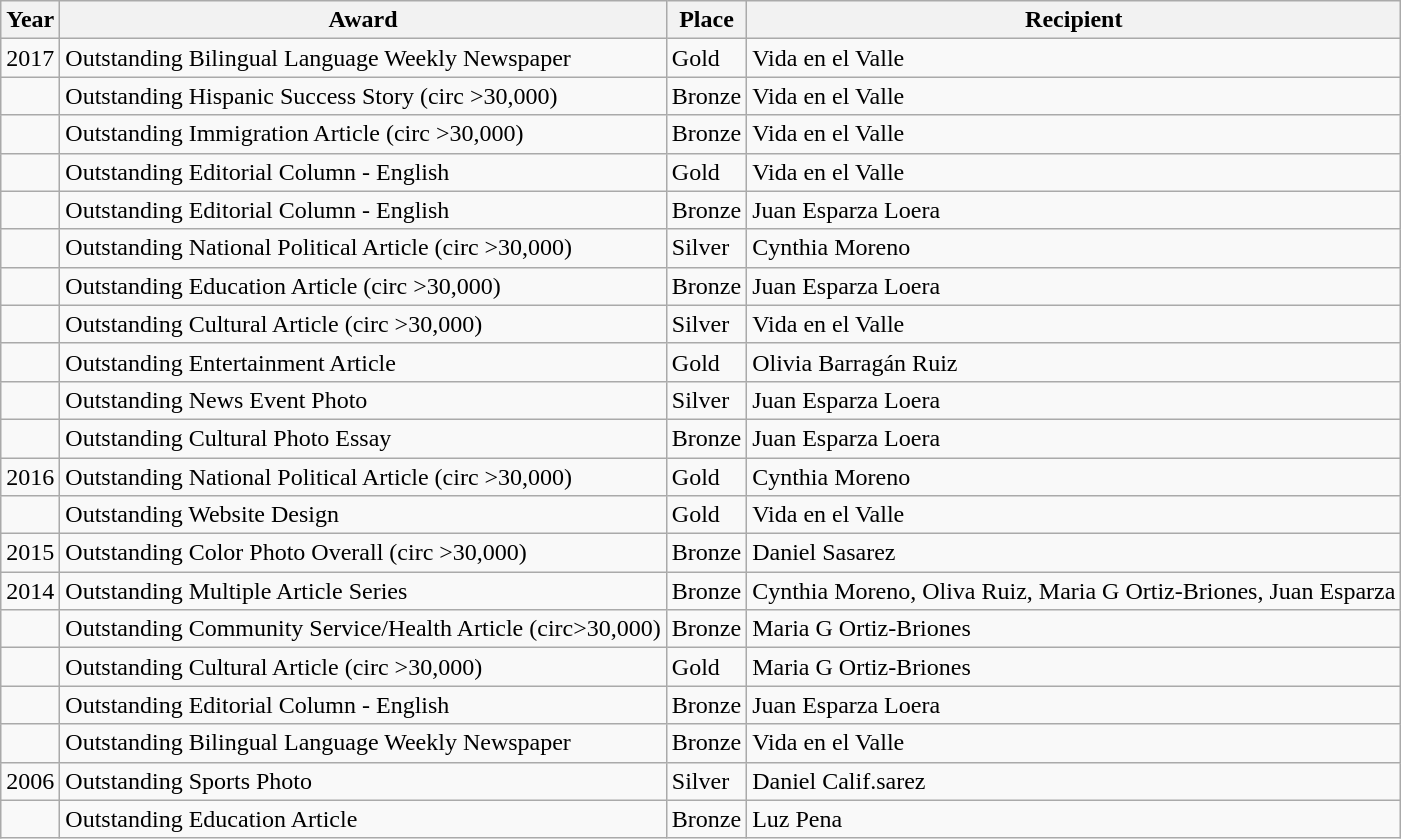<table class="wikitable">
<tr>
<th>Year</th>
<th>Award</th>
<th>Place</th>
<th>Recipient</th>
</tr>
<tr>
<td>2017</td>
<td>Outstanding Bilingual Language Weekly Newspaper</td>
<td>Gold</td>
<td>Vida en el Valle</td>
</tr>
<tr>
<td></td>
<td>Outstanding Hispanic Success Story (circ >30,000)</td>
<td>Bronze</td>
<td>Vida en el Valle</td>
</tr>
<tr>
<td></td>
<td>Outstanding Immigration Article (circ >30,000)</td>
<td>Bronze</td>
<td>Vida en el Valle</td>
</tr>
<tr>
<td></td>
<td>Outstanding Editorial Column - English</td>
<td>Gold</td>
<td>Vida en el Valle</td>
</tr>
<tr>
<td></td>
<td>Outstanding Editorial Column - English</td>
<td>Bronze</td>
<td>Juan Esparza Loera</td>
</tr>
<tr>
<td></td>
<td>Outstanding National Political Article (circ >30,000)</td>
<td>Silver</td>
<td>Cynthia Moreno</td>
</tr>
<tr>
<td></td>
<td>Outstanding Education Article (circ >30,000)</td>
<td>Bronze</td>
<td>Juan Esparza Loera</td>
</tr>
<tr>
<td></td>
<td>Outstanding Cultural Article (circ >30,000)</td>
<td>Silver</td>
<td>Vida en el Valle</td>
</tr>
<tr>
<td></td>
<td>Outstanding Entertainment Article</td>
<td>Gold</td>
<td>Olivia Barragán Ruiz</td>
</tr>
<tr>
<td></td>
<td>Outstanding News Event Photo</td>
<td>Silver</td>
<td>Juan Esparza Loera</td>
</tr>
<tr>
<td></td>
<td>Outstanding Cultural Photo Essay</td>
<td>Bronze</td>
<td>Juan Esparza Loera</td>
</tr>
<tr>
<td>2016</td>
<td>Outstanding National Political Article (circ >30,000)</td>
<td>Gold</td>
<td>Cynthia Moreno</td>
</tr>
<tr>
<td></td>
<td>Outstanding Website Design</td>
<td>Gold</td>
<td>Vida en el Valle</td>
</tr>
<tr>
<td>2015</td>
<td>Outstanding Color Photo Overall (circ >30,000)</td>
<td>Bronze</td>
<td>Daniel Sasarez</td>
</tr>
<tr>
<td>2014</td>
<td>Outstanding Multiple Article Series</td>
<td>Bronze</td>
<td>Cynthia Moreno, Oliva Ruiz, Maria G Ortiz-Briones, Juan Esparza</td>
</tr>
<tr>
<td></td>
<td>Outstanding Community Service/Health Article (circ>30,000)</td>
<td>Bronze</td>
<td>Maria G Ortiz-Briones</td>
</tr>
<tr>
<td></td>
<td>Outstanding Cultural Article (circ >30,000)</td>
<td>Gold</td>
<td>Maria G Ortiz-Briones</td>
</tr>
<tr>
<td></td>
<td>Outstanding Editorial Column - English</td>
<td>Bronze</td>
<td>Juan Esparza Loera</td>
</tr>
<tr>
<td></td>
<td>Outstanding Bilingual Language Weekly Newspaper</td>
<td>Bronze</td>
<td>Vida en el Valle</td>
</tr>
<tr>
<td>2006</td>
<td>Outstanding Sports Photo</td>
<td>Silver</td>
<td>Daniel Calif.sarez</td>
</tr>
<tr>
<td></td>
<td>Outstanding Education Article</td>
<td>Bronze</td>
<td>Luz Pena</td>
</tr>
</table>
